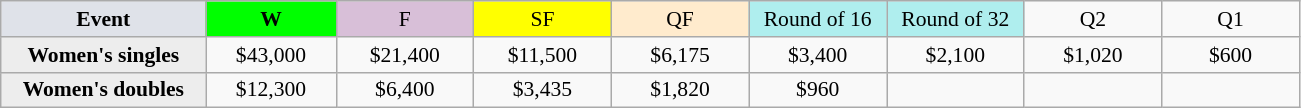<table class=wikitable style=font-size:90%;text-align:center>
<tr>
<td width=130 bgcolor=dfe2e9><strong>Event</strong></td>
<td width=80 bgcolor=lime><strong>W</strong></td>
<td width=85 bgcolor=thistle>F</td>
<td width=85 bgcolor=ffff00>SF</td>
<td width=85 bgcolor=ffebcd>QF</td>
<td width=85 bgcolor=afeeee>Round of 16</td>
<td width=85 bgcolor=afeeee>Round of 32</td>
<td width=85>Q2</td>
<td width=85>Q1</td>
</tr>
<tr>
<th style=background:#ededed>Women's singles</th>
<td>$43,000</td>
<td>$21,400</td>
<td>$11,500</td>
<td>$6,175</td>
<td>$3,400</td>
<td>$2,100</td>
<td>$1,020</td>
<td>$600</td>
</tr>
<tr>
<th style=background:#ededed>Women's doubles</th>
<td>$12,300</td>
<td>$6,400</td>
<td>$3,435</td>
<td>$1,820</td>
<td>$960</td>
<td></td>
<td></td>
<td></td>
</tr>
</table>
